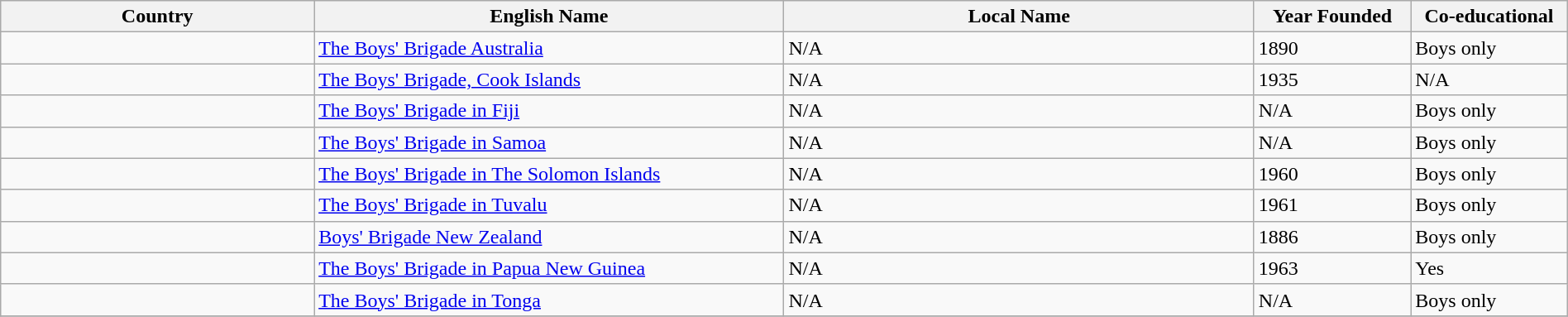<table class="wikitable sortable collapsible" width="100%">
<tr>
<th scope="col" class="unsortable" width="20%">Country</th>
<th scope="col" width="30%" class="unsortable">English Name</th>
<th scope="col" width="30%" class="unsortable">Local Name</th>
<th scope="col" width="10%">Year Founded</th>
<th scope="col" width="10%" class="unsortable">Co-educational</th>
</tr>
<tr>
<td></td>
<td><a href='#'>The Boys' Brigade Australia</a></td>
<td>N/A</td>
<td>1890</td>
<td>Boys only</td>
</tr>
<tr>
<td></td>
<td><a href='#'>The Boys' Brigade, Cook Islands</a></td>
<td>N/A</td>
<td>1935</td>
<td>N/A</td>
</tr>
<tr>
<td></td>
<td><a href='#'>The Boys' Brigade in Fiji</a></td>
<td>N/A</td>
<td>N/A</td>
<td>Boys only</td>
</tr>
<tr>
<td></td>
<td><a href='#'>The Boys' Brigade in Samoa</a></td>
<td>N/A</td>
<td>N/A</td>
<td>Boys only</td>
</tr>
<tr>
<td></td>
<td><a href='#'>The Boys' Brigade in The Solomon Islands</a></td>
<td>N/A</td>
<td>1960</td>
<td>Boys only</td>
</tr>
<tr>
<td></td>
<td><a href='#'>The Boys' Brigade in Tuvalu</a></td>
<td>N/A</td>
<td>1961</td>
<td>Boys only</td>
</tr>
<tr>
<td></td>
<td><a href='#'>Boys' Brigade New Zealand</a></td>
<td>N/A</td>
<td>1886</td>
<td>Boys only</td>
</tr>
<tr>
<td></td>
<td><a href='#'>The Boys' Brigade in Papua New Guinea</a></td>
<td>N/A</td>
<td>1963</td>
<td>Yes</td>
</tr>
<tr>
<td></td>
<td><a href='#'>The Boys' Brigade in Tonga</a></td>
<td>N/A</td>
<td>N/A</td>
<td>Boys only</td>
</tr>
<tr>
</tr>
</table>
